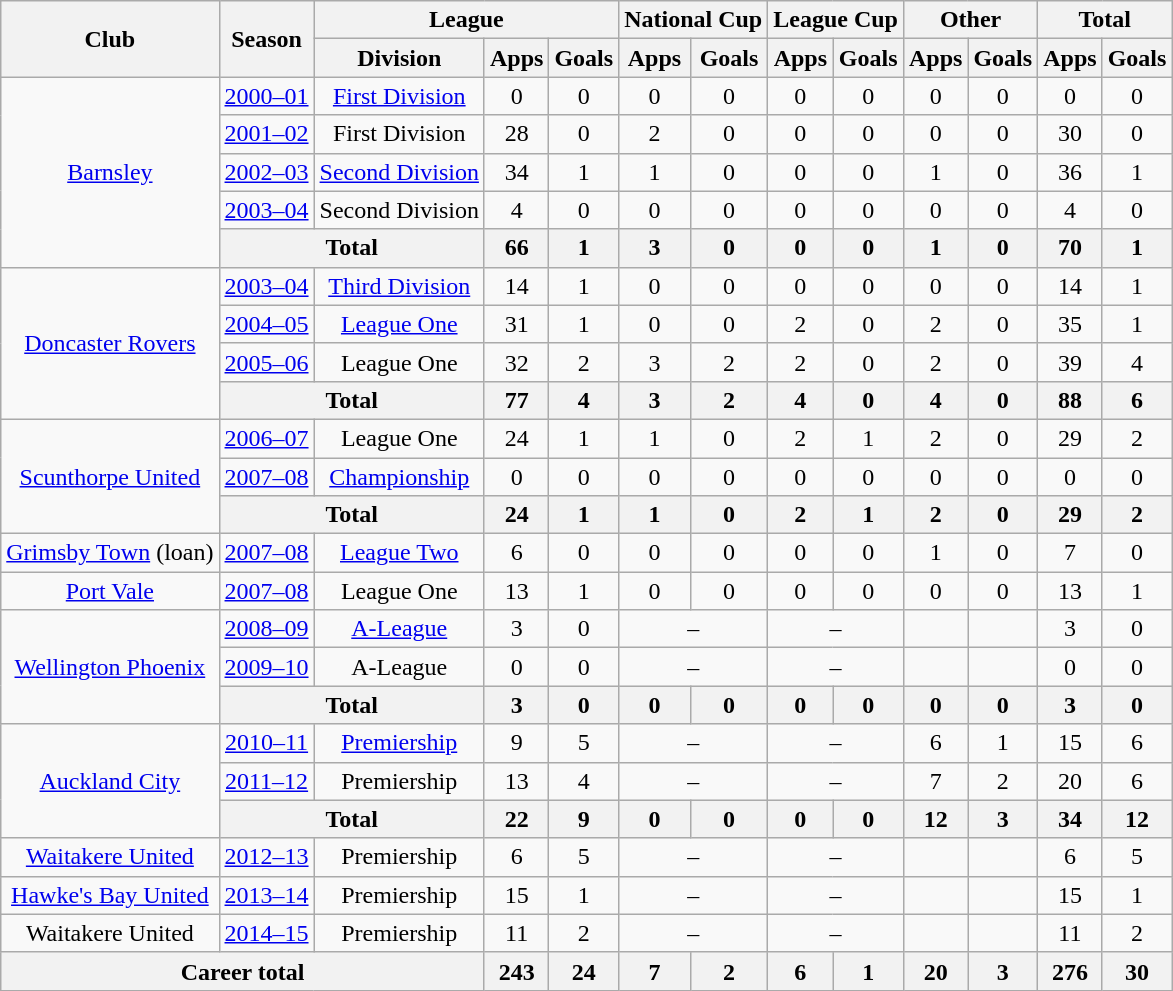<table class="wikitable" style="text-align:center">
<tr>
<th rowspan="2">Club</th>
<th rowspan="2">Season</th>
<th colspan="3">League</th>
<th colspan="2">National Cup</th>
<th colspan="2">League Cup</th>
<th colspan="2">Other</th>
<th colspan="2">Total</th>
</tr>
<tr>
<th>Division</th>
<th>Apps</th>
<th>Goals</th>
<th>Apps</th>
<th>Goals</th>
<th>Apps</th>
<th>Goals</th>
<th>Apps</th>
<th>Goals</th>
<th>Apps</th>
<th>Goals</th>
</tr>
<tr>
<td rowspan="5"><a href='#'>Barnsley</a></td>
<td><a href='#'>2000–01</a></td>
<td><a href='#'>First Division</a></td>
<td>0</td>
<td>0</td>
<td>0</td>
<td>0</td>
<td>0</td>
<td>0</td>
<td>0</td>
<td>0</td>
<td>0</td>
<td>0</td>
</tr>
<tr>
<td><a href='#'>2001–02</a></td>
<td>First Division</td>
<td>28</td>
<td>0</td>
<td>2</td>
<td>0</td>
<td>0</td>
<td>0</td>
<td>0</td>
<td>0</td>
<td>30</td>
<td>0</td>
</tr>
<tr>
<td><a href='#'>2002–03</a></td>
<td><a href='#'>Second Division</a></td>
<td>34</td>
<td>1</td>
<td>1</td>
<td>0</td>
<td>0</td>
<td>0</td>
<td>1</td>
<td>0</td>
<td>36</td>
<td>1</td>
</tr>
<tr>
<td><a href='#'>2003–04</a></td>
<td>Second Division</td>
<td>4</td>
<td>0</td>
<td>0</td>
<td>0</td>
<td>0</td>
<td>0</td>
<td>0</td>
<td>0</td>
<td>4</td>
<td>0</td>
</tr>
<tr>
<th colspan="2">Total</th>
<th>66</th>
<th>1</th>
<th>3</th>
<th>0</th>
<th>0</th>
<th>0</th>
<th>1</th>
<th>0</th>
<th>70</th>
<th>1</th>
</tr>
<tr>
<td rowspan="4"><a href='#'>Doncaster Rovers</a></td>
<td><a href='#'>2003–04</a></td>
<td><a href='#'>Third Division</a></td>
<td>14</td>
<td>1</td>
<td>0</td>
<td>0</td>
<td>0</td>
<td>0</td>
<td>0</td>
<td>0</td>
<td>14</td>
<td>1</td>
</tr>
<tr>
<td><a href='#'>2004–05</a></td>
<td><a href='#'>League One</a></td>
<td>31</td>
<td>1</td>
<td>0</td>
<td>0</td>
<td>2</td>
<td>0</td>
<td>2</td>
<td>0</td>
<td>35</td>
<td>1</td>
</tr>
<tr>
<td><a href='#'>2005–06</a></td>
<td>League One</td>
<td>32</td>
<td>2</td>
<td>3</td>
<td>2</td>
<td>2</td>
<td>0</td>
<td>2</td>
<td>0</td>
<td>39</td>
<td>4</td>
</tr>
<tr>
<th colspan="2">Total</th>
<th>77</th>
<th>4</th>
<th>3</th>
<th>2</th>
<th>4</th>
<th>0</th>
<th>4</th>
<th>0</th>
<th>88</th>
<th>6</th>
</tr>
<tr>
<td rowspan="3"><a href='#'>Scunthorpe United</a></td>
<td><a href='#'>2006–07</a></td>
<td>League One</td>
<td>24</td>
<td>1</td>
<td>1</td>
<td>0</td>
<td>2</td>
<td>1</td>
<td>2</td>
<td>0</td>
<td>29</td>
<td>2</td>
</tr>
<tr>
<td><a href='#'>2007–08</a></td>
<td><a href='#'>Championship</a></td>
<td>0</td>
<td>0</td>
<td>0</td>
<td>0</td>
<td>0</td>
<td>0</td>
<td>0</td>
<td>0</td>
<td>0</td>
<td>0</td>
</tr>
<tr>
<th colspan="2">Total</th>
<th>24</th>
<th>1</th>
<th>1</th>
<th>0</th>
<th>2</th>
<th>1</th>
<th>2</th>
<th>0</th>
<th>29</th>
<th>2</th>
</tr>
<tr>
<td><a href='#'>Grimsby Town</a> (loan)</td>
<td><a href='#'>2007–08</a></td>
<td><a href='#'>League Two</a></td>
<td>6</td>
<td>0</td>
<td>0</td>
<td>0</td>
<td>0</td>
<td>0</td>
<td>1</td>
<td>0</td>
<td>7</td>
<td>0</td>
</tr>
<tr>
<td><a href='#'>Port Vale</a></td>
<td><a href='#'>2007–08</a></td>
<td>League One</td>
<td>13</td>
<td>1</td>
<td>0</td>
<td>0</td>
<td>0</td>
<td>0</td>
<td>0</td>
<td>0</td>
<td>13</td>
<td>1</td>
</tr>
<tr>
<td rowspan="3"><a href='#'>Wellington Phoenix</a></td>
<td><a href='#'>2008–09</a></td>
<td><a href='#'>A-League</a></td>
<td>3</td>
<td>0</td>
<td colspan=2>–</td>
<td colspan=2>–</td>
<td></td>
<td></td>
<td>3</td>
<td>0</td>
</tr>
<tr>
<td><a href='#'>2009–10</a></td>
<td>A-League</td>
<td>0</td>
<td>0</td>
<td colspan=2>–</td>
<td colspan=2>–</td>
<td></td>
<td></td>
<td>0</td>
<td>0</td>
</tr>
<tr>
<th colspan="2">Total</th>
<th>3</th>
<th>0</th>
<th>0</th>
<th>0</th>
<th>0</th>
<th>0</th>
<th>0</th>
<th>0</th>
<th>3</th>
<th>0</th>
</tr>
<tr>
<td rowspan="3"><a href='#'>Auckland City</a></td>
<td><a href='#'>2010–11</a></td>
<td><a href='#'>Premiership</a></td>
<td>9</td>
<td>5</td>
<td colspan=2>–</td>
<td colspan=2>–</td>
<td>6</td>
<td>1</td>
<td>15</td>
<td>6</td>
</tr>
<tr>
<td><a href='#'>2011–12</a></td>
<td>Premiership</td>
<td>13</td>
<td>4</td>
<td colspan=2>–</td>
<td colspan=2>–</td>
<td>7</td>
<td>2</td>
<td>20</td>
<td>6</td>
</tr>
<tr>
<th colspan="2">Total</th>
<th>22</th>
<th>9</th>
<th>0</th>
<th>0</th>
<th>0</th>
<th>0</th>
<th>12</th>
<th>3</th>
<th>34</th>
<th>12</th>
</tr>
<tr>
<td><a href='#'>Waitakere United</a></td>
<td><a href='#'>2012–13</a></td>
<td>Premiership</td>
<td>6</td>
<td>5</td>
<td colspan=2>–</td>
<td colspan=2>–</td>
<td></td>
<td></td>
<td>6</td>
<td>5</td>
</tr>
<tr>
<td><a href='#'>Hawke's Bay United</a></td>
<td><a href='#'>2013–14</a></td>
<td>Premiership</td>
<td>15</td>
<td>1</td>
<td colspan=2>–</td>
<td colspan=2>–</td>
<td></td>
<td></td>
<td>15</td>
<td>1</td>
</tr>
<tr>
<td>Waitakere United</td>
<td><a href='#'>2014–15</a></td>
<td>Premiership</td>
<td>11</td>
<td>2</td>
<td colspan=2>–</td>
<td colspan=2>–</td>
<td></td>
<td></td>
<td>11</td>
<td>2</td>
</tr>
<tr>
<th colspan="3">Career total</th>
<th>243</th>
<th>24</th>
<th>7</th>
<th>2</th>
<th>6</th>
<th>1</th>
<th>20</th>
<th>3</th>
<th>276</th>
<th>30</th>
</tr>
</table>
